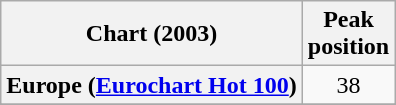<table class="wikitable sortable plainrowheaders" style="text-align:center">
<tr>
<th>Chart (2003)</th>
<th>Peak<br>position</th>
</tr>
<tr>
<th scope="row">Europe (<a href='#'>Eurochart Hot 100</a>)</th>
<td>38</td>
</tr>
<tr>
</tr>
<tr>
</tr>
</table>
